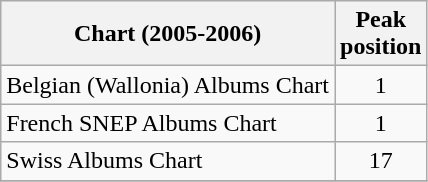<table class="wikitable sortable">
<tr>
<th align="left">Chart (2005-2006)</th>
<th align="center">Peak<br>position</th>
</tr>
<tr>
<td align="left">Belgian (Wallonia) Albums Chart</td>
<td align="center">1</td>
</tr>
<tr>
<td align="left">French SNEP Albums Chart</td>
<td align="center">1</td>
</tr>
<tr>
<td align="left">Swiss Albums Chart</td>
<td align="center">17</td>
</tr>
<tr>
</tr>
</table>
